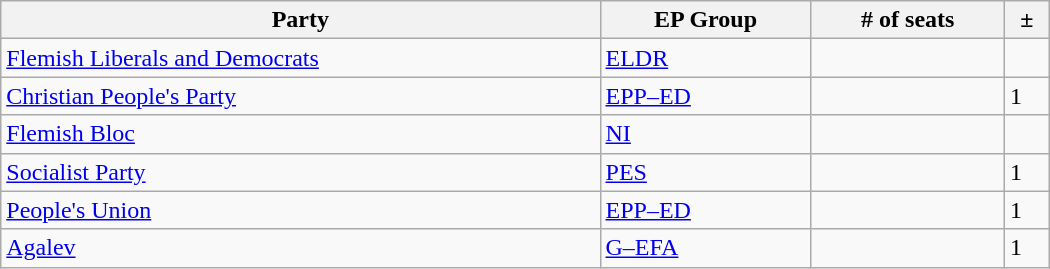<table class="wikitable" style="width:700px;">
<tr>
<th>Party</th>
<th>EP Group</th>
<th># of seats</th>
<th>±</th>
</tr>
<tr>
<td> <a href='#'>Flemish Liberals and Democrats</a></td>
<td> <a href='#'>ELDR</a></td>
<td></td>
<td></td>
</tr>
<tr>
<td> <a href='#'>Christian People's Party</a></td>
<td> <a href='#'>EPP–ED</a></td>
<td></td>
<td> 1</td>
</tr>
<tr>
<td> <a href='#'>Flemish Bloc</a></td>
<td> <a href='#'>NI</a></td>
<td></td>
<td></td>
</tr>
<tr>
<td> <a href='#'>Socialist Party</a></td>
<td> <a href='#'>PES</a></td>
<td></td>
<td> 1</td>
</tr>
<tr>
<td> <a href='#'>People's Union</a></td>
<td> <a href='#'>EPP–ED</a></td>
<td></td>
<td> 1</td>
</tr>
<tr>
<td> <a href='#'>Agalev</a></td>
<td> <a href='#'>G–EFA</a></td>
<td></td>
<td> 1</td>
</tr>
</table>
